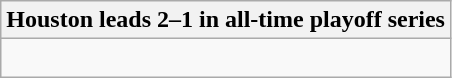<table class="wikitable collapsible collapsed">
<tr>
<th>Houston leads 2–1 in all-time playoff series</th>
</tr>
<tr>
<td><br>

</td>
</tr>
</table>
